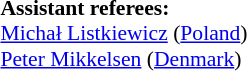<table width=50% style="font-size: 90%">
<tr>
<td><br><strong>Assistant referees:</strong>
<br><a href='#'>Michał Listkiewicz</a> (<a href='#'>Poland</a>)
<br><a href='#'>Peter Mikkelsen</a> (<a href='#'>Denmark</a>)</td>
</tr>
</table>
